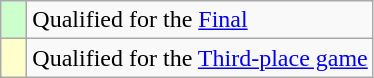<table class="wikitable" style="text-align:left;">
<tr>
<td width=10px bgcolor=#ccffcc></td>
<td>Qualified for the <a href='#'>Final</a></td>
</tr>
<tr>
<td width=10px bgcolor=#ffffcc></td>
<td>Qualified for the <a href='#'>Third-place game</a></td>
</tr>
</table>
